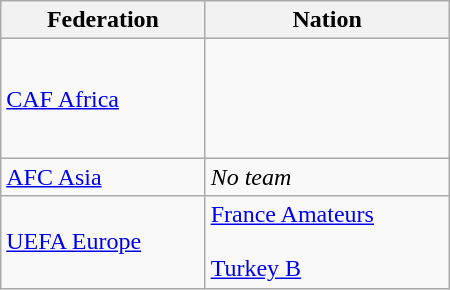<table class="wikitable" style="width:300px;">
<tr>
<th>Federation</th>
<th>Nation</th>
</tr>
<tr>
<td><a href='#'>CAF Africa</a></td>
<td> <em></em><br><br><br><br></td>
</tr>
<tr>
<td><a href='#'>AFC Asia</a></td>
<td><em>No team</em></td>
</tr>
<tr>
<td><a href='#'>UEFA Europe</a></td>
<td> <a href='#'>France Amateurs</a><br><br> <a href='#'>Turkey B</a><br> <em></em></td>
</tr>
</table>
